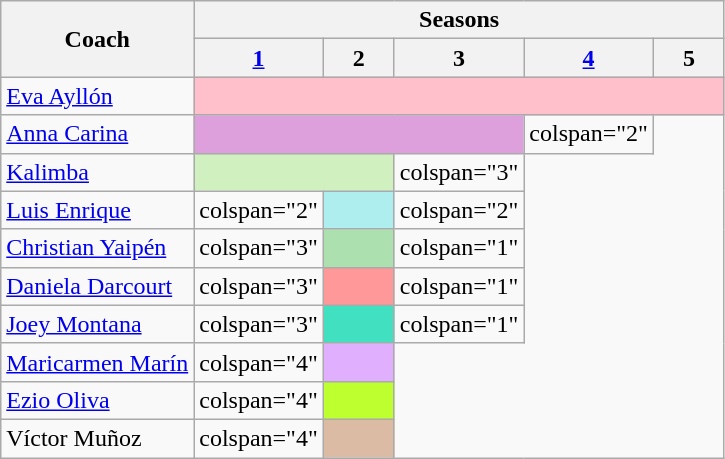<table class="wikitable">
<tr>
<th rowspan="2">Coach</th>
<th colspan="5">Seasons</th>
</tr>
<tr>
<th width="40"><a href='#'>1</a></th>
<th width="40">2</th>
<th width="40">3</th>
<th width="40"><a href='#'>4</a></th>
<th width="40">5</th>
</tr>
<tr>
<td><a href='#'>Eva Ayllón</a></td>
<td colspan="5" style="background:pink"></td>
</tr>
<tr>
<td><a href='#'>Anna Carina</a></td>
<td colspan="3" style="background:#dda0dd"></td>
<td>colspan="2" </td>
</tr>
<tr>
<td><a href='#'>Kalimba</a></td>
<td colspan="2" style="background:#d0f0c0"></td>
<td>colspan="3" </td>
</tr>
<tr>
<td><a href='#'>Luis Enrique</a></td>
<td>colspan="2" </td>
<td style="background:#afeeee"></td>
<td>colspan="2" </td>
</tr>
<tr>
<td><a href='#'>Christian Yaipén</a></td>
<td>colspan="3" </td>
<td style="background:#ace1af"></td>
<td>colspan="1" </td>
</tr>
<tr>
<td><a href='#'>Daniela Darcourt</a></td>
<td>colspan="3" </td>
<td style="background:#ff9999"></td>
<td>colspan="1" </td>
</tr>
<tr>
<td><a href='#'>Joey Montana</a></td>
<td>colspan="3" </td>
<td style="background:#40e0c0"></td>
<td>colspan="1" </td>
</tr>
<tr>
<td><a href='#'>Maricarmen Marín</a></td>
<td>colspan="4" </td>
<td style="background:#E0B0FF"></td>
</tr>
<tr>
<td><a href='#'>Ezio Oliva</a></td>
<td>colspan="4" </td>
<td style="background:#bdff2f"></td>
</tr>
<tr>
<td>Víctor Muñoz</td>
<td>colspan="4" </td>
<td style="background:#dbbba4"></td>
</tr>
</table>
